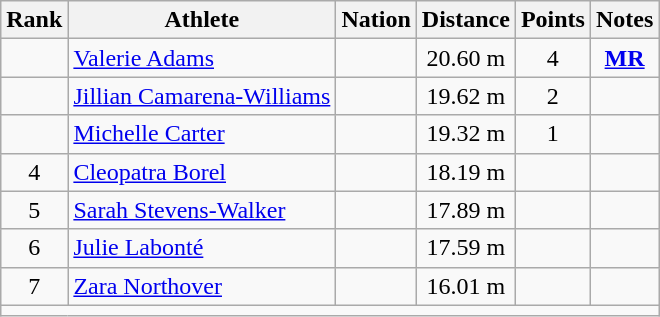<table class="wikitable mw-datatable sortable" style="text-align:center;">
<tr>
<th>Rank</th>
<th>Athlete</th>
<th>Nation</th>
<th>Distance</th>
<th>Points</th>
<th>Notes</th>
</tr>
<tr>
<td></td>
<td align=left><a href='#'>Valerie Adams</a></td>
<td align=left></td>
<td>20.60 m</td>
<td>4</td>
<td><strong><a href='#'>MR</a></strong></td>
</tr>
<tr>
<td></td>
<td align=left><a href='#'>Jillian Camarena-Williams</a></td>
<td align=left></td>
<td>19.62 m</td>
<td>2</td>
<td></td>
</tr>
<tr>
<td></td>
<td align=left><a href='#'>Michelle Carter</a></td>
<td align=left></td>
<td>19.32 m</td>
<td>1</td>
<td></td>
</tr>
<tr>
<td>4</td>
<td align=left><a href='#'>Cleopatra Borel</a></td>
<td align=left></td>
<td>18.19 m</td>
<td></td>
<td></td>
</tr>
<tr>
<td>5</td>
<td align=left><a href='#'>Sarah Stevens-Walker</a></td>
<td align=left></td>
<td>17.89 m</td>
<td></td>
<td></td>
</tr>
<tr>
<td>6</td>
<td align=left><a href='#'>Julie Labonté</a></td>
<td align=left></td>
<td>17.59 m</td>
<td></td>
<td></td>
</tr>
<tr>
<td>7</td>
<td align=left><a href='#'>Zara Northover</a></td>
<td align=left></td>
<td>16.01 m</td>
<td></td>
<td></td>
</tr>
<tr class="sortbottom">
<td colspan=6></td>
</tr>
</table>
